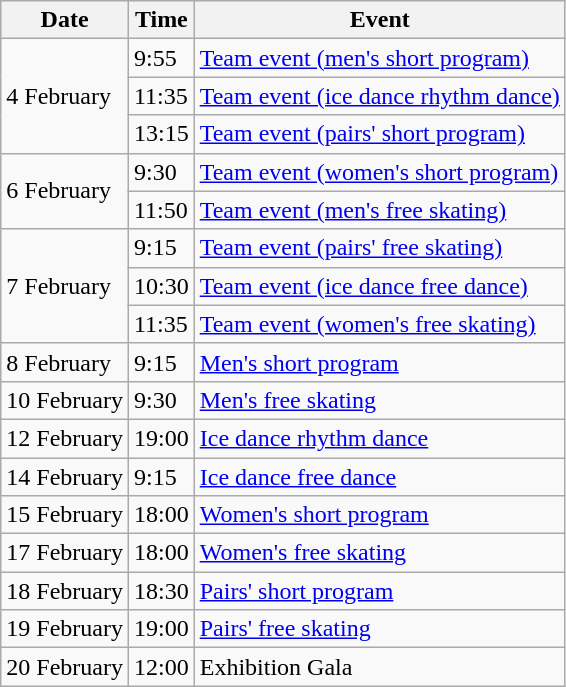<table class=wikitable>
<tr>
<th>Date</th>
<th>Time</th>
<th>Event</th>
</tr>
<tr>
<td rowspan="3">4 February</td>
<td>9:55</td>
<td><a href='#'>Team event (men's short program)</a></td>
</tr>
<tr>
<td>11:35</td>
<td><a href='#'>Team event (ice dance rhythm dance)</a></td>
</tr>
<tr>
<td>13:15</td>
<td><a href='#'>Team event (pairs' short program)</a></td>
</tr>
<tr>
<td rowspan="2">6 February</td>
<td>9:30</td>
<td><a href='#'>Team event (women's short program)</a></td>
</tr>
<tr>
<td>11:50</td>
<td><a href='#'>Team event (men's free skating)</a></td>
</tr>
<tr>
<td rowspan="3">7 February</td>
<td>9:15</td>
<td><a href='#'>Team event (pairs' free skating)</a></td>
</tr>
<tr>
<td>10:30</td>
<td><a href='#'>Team event (ice dance free dance)</a></td>
</tr>
<tr>
<td>11:35</td>
<td><a href='#'>Team event (women's free skating)</a></td>
</tr>
<tr>
<td>8 February</td>
<td>9:15</td>
<td><a href='#'>Men's short program</a></td>
</tr>
<tr>
<td>10 February</td>
<td>9:30</td>
<td><a href='#'>Men's free skating</a></td>
</tr>
<tr>
<td>12 February</td>
<td>19:00</td>
<td><a href='#'>Ice dance rhythm dance</a></td>
</tr>
<tr>
<td>14 February</td>
<td>9:15</td>
<td><a href='#'>Ice dance free dance</a></td>
</tr>
<tr>
<td>15 February</td>
<td>18:00</td>
<td><a href='#'>Women's short program</a></td>
</tr>
<tr>
<td>17 February</td>
<td>18:00</td>
<td><a href='#'>Women's free skating</a></td>
</tr>
<tr>
<td>18 February</td>
<td>18:30</td>
<td><a href='#'>Pairs' short program</a></td>
</tr>
<tr>
<td>19 February</td>
<td>19:00</td>
<td><a href='#'>Pairs' free skating</a></td>
</tr>
<tr>
<td>20 February</td>
<td>12:00</td>
<td>Exhibition Gala</td>
</tr>
</table>
